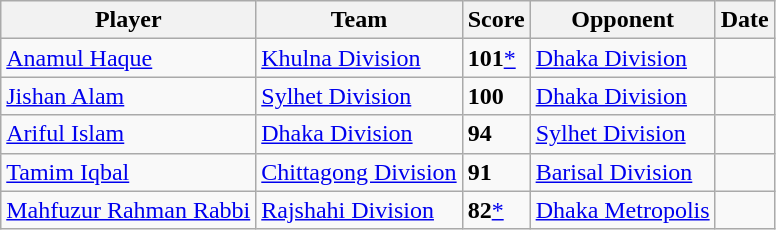<table class="wikitable">
<tr>
<th>Player</th>
<th>Team</th>
<th>Score</th>
<th>Opponent</th>
<th>Date</th>
</tr>
<tr>
<td><a href='#'>Anamul Haque</a></td>
<td><a href='#'>Khulna Division</a></td>
<td><strong>101</strong><a href='#'>*</a></td>
<td><a href='#'>Dhaka Division</a></td>
<td></td>
</tr>
<tr>
<td><a href='#'>Jishan Alam</a></td>
<td><a href='#'>Sylhet Division</a></td>
<td><strong>100</strong></td>
<td><a href='#'>Dhaka Division</a></td>
<td></td>
</tr>
<tr>
<td><a href='#'>Ariful Islam</a></td>
<td><a href='#'>Dhaka Division</a></td>
<td><strong>94</strong></td>
<td><a href='#'>Sylhet Division</a></td>
<td></td>
</tr>
<tr>
<td><a href='#'>Tamim Iqbal</a></td>
<td><a href='#'>Chittagong Division</a></td>
<td><strong>91</strong></td>
<td><a href='#'>Barisal Division</a></td>
<td></td>
</tr>
<tr>
<td><a href='#'>Mahfuzur Rahman Rabbi</a></td>
<td><a href='#'>Rajshahi Division</a></td>
<td><strong>82</strong><a href='#'>*</a></td>
<td><a href='#'>Dhaka Metropolis</a></td>
<td></td>
</tr>
</table>
